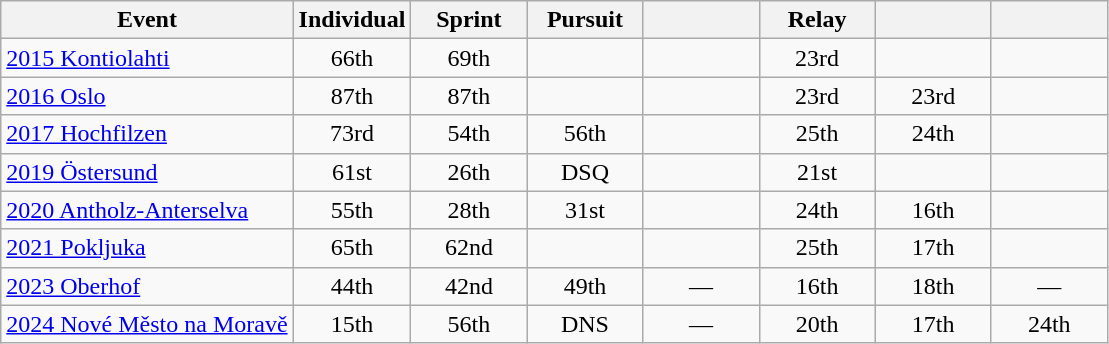<table class="wikitable" style="text-align: center;">
<tr ">
<th>Event</th>
<th style="width:70px;">Individual</th>
<th style="width:70px;">Sprint</th>
<th style="width:70px;">Pursuit</th>
<th style="width:70px;"></th>
<th style="width:70px;">Relay</th>
<th style="width:70px;"></th>
<th style="width:70px;"></th>
</tr>
<tr>
<td align=left> <a href='#'>2015 Kontiolahti</a></td>
<td>66th</td>
<td>69th</td>
<td></td>
<td></td>
<td>23rd</td>
<td></td>
<td></td>
</tr>
<tr>
<td align=left> <a href='#'>2016 Oslo</a></td>
<td>87th</td>
<td>87th</td>
<td></td>
<td></td>
<td>23rd</td>
<td>23rd</td>
<td></td>
</tr>
<tr>
<td align=left> <a href='#'>2017 Hochfilzen</a></td>
<td>73rd</td>
<td>54th</td>
<td>56th</td>
<td></td>
<td>25th</td>
<td>24th</td>
<td></td>
</tr>
<tr>
<td align=left> <a href='#'>2019 Östersund</a></td>
<td>61st</td>
<td>26th</td>
<td>DSQ</td>
<td></td>
<td>21st</td>
<td></td>
<td></td>
</tr>
<tr>
<td align=left> <a href='#'>2020 Antholz-Anterselva</a></td>
<td>55th</td>
<td>28th</td>
<td>31st</td>
<td></td>
<td>24th</td>
<td>16th</td>
<td></td>
</tr>
<tr>
<td align=left> <a href='#'>2021 Pokljuka</a></td>
<td>65th</td>
<td>62nd</td>
<td></td>
<td></td>
<td>25th</td>
<td>17th</td>
<td></td>
</tr>
<tr>
<td align=left> <a href='#'>2023 Oberhof</a></td>
<td>44th</td>
<td>42nd</td>
<td>49th</td>
<td>—</td>
<td>16th</td>
<td>18th</td>
<td>—</td>
</tr>
<tr>
<td align=left> <a href='#'>2024 Nové Město na Moravě</a></td>
<td>15th</td>
<td>56th</td>
<td>DNS</td>
<td>—</td>
<td>20th</td>
<td>17th</td>
<td>24th</td>
</tr>
</table>
